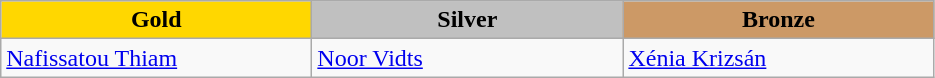<table class="wikitable" style="text-align:left">
<tr align="center">
<td width=200 bgcolor=gold><strong>Gold</strong></td>
<td width=200 bgcolor=silver><strong>Silver</strong></td>
<td width=200 bgcolor=CC9966><strong>Bronze</strong></td>
</tr>
<tr>
<td><a href='#'>Nafissatou Thiam</a><br><em></em></td>
<td><a href='#'>Noor Vidts</a><br><em></em></td>
<td><a href='#'>Xénia Krizsán</a><br><em></em></td>
</tr>
</table>
